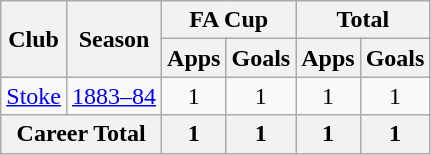<table class="wikitable" style="text-align: center;">
<tr>
<th rowspan="2">Club</th>
<th rowspan="2">Season</th>
<th colspan="2">FA Cup</th>
<th colspan="2">Total</th>
</tr>
<tr>
<th>Apps</th>
<th>Goals</th>
<th>Apps</th>
<th>Goals</th>
</tr>
<tr>
<td><a href='#'>Stoke</a></td>
<td><a href='#'>1883–84</a></td>
<td>1</td>
<td>1</td>
<td>1</td>
<td>1</td>
</tr>
<tr>
<th colspan="2">Career Total</th>
<th>1</th>
<th>1</th>
<th>1</th>
<th>1</th>
</tr>
</table>
